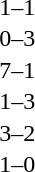<table cellspacing=1 width=70%>
<tr>
<th width=25%></th>
<th width=30%></th>
<th width=15%></th>
<th width=30%></th>
</tr>
<tr>
<td></td>
<td align=right></td>
<td align=center>1–1</td>
<td></td>
</tr>
<tr>
<td></td>
<td align=right></td>
<td align=center>0–3</td>
<td></td>
</tr>
<tr>
<td></td>
<td align=right></td>
<td align=center>7–1</td>
<td></td>
</tr>
<tr>
<td></td>
<td align=right></td>
<td align=center>1–3</td>
<td></td>
</tr>
<tr>
<td></td>
<td align=right></td>
<td align=center>3–2</td>
<td></td>
</tr>
<tr>
<td></td>
<td align=right></td>
<td align=center>1–0</td>
<td></td>
</tr>
</table>
